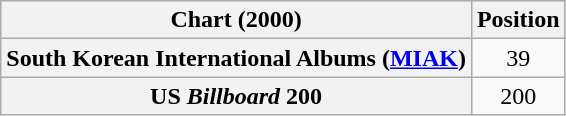<table class="wikitable plainrowheaders" style="text-align:center">
<tr>
<th scope="col">Chart (2000)</th>
<th scope="col">Position</th>
</tr>
<tr>
<th scope="row">South Korean International Albums (<a href='#'>MIAK</a>)</th>
<td>39</td>
</tr>
<tr>
<th scope="row">US <em>Billboard</em> 200</th>
<td>200</td>
</tr>
</table>
